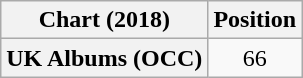<table class="wikitable plainrowheaders" style="text-align:center">
<tr>
<th scope="col">Chart (2018)</th>
<th scope="col">Position</th>
</tr>
<tr>
<th scope="row">UK Albums (OCC)</th>
<td>66</td>
</tr>
</table>
